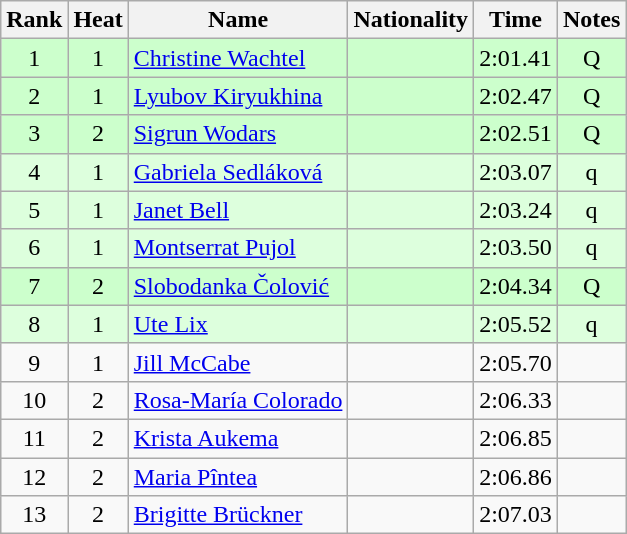<table class="wikitable sortable" style="text-align:center">
<tr>
<th>Rank</th>
<th>Heat</th>
<th>Name</th>
<th>Nationality</th>
<th>Time</th>
<th>Notes</th>
</tr>
<tr bgcolor=ccffcc>
<td>1</td>
<td>1</td>
<td align="left"><a href='#'>Christine Wachtel</a></td>
<td align=left></td>
<td>2:01.41</td>
<td>Q</td>
</tr>
<tr bgcolor=ccffcc>
<td>2</td>
<td>1</td>
<td align="left"><a href='#'>Lyubov Kiryukhina</a></td>
<td align=left></td>
<td>2:02.47</td>
<td>Q</td>
</tr>
<tr bgcolor=ccffcc>
<td>3</td>
<td>2</td>
<td align="left"><a href='#'>Sigrun Wodars</a></td>
<td align=left></td>
<td>2:02.51</td>
<td>Q</td>
</tr>
<tr bgcolor=ddffdd>
<td>4</td>
<td>1</td>
<td align="left"><a href='#'>Gabriela Sedláková</a></td>
<td align=left></td>
<td>2:03.07</td>
<td>q</td>
</tr>
<tr bgcolor=ddffdd>
<td>5</td>
<td>1</td>
<td align="left"><a href='#'>Janet Bell</a></td>
<td align=left></td>
<td>2:03.24</td>
<td>q</td>
</tr>
<tr bgcolor=ddffdd>
<td>6</td>
<td>1</td>
<td align="left"><a href='#'>Montserrat Pujol</a></td>
<td align=left></td>
<td>2:03.50</td>
<td>q</td>
</tr>
<tr bgcolor=ccffcc>
<td>7</td>
<td>2</td>
<td align="left"><a href='#'>Slobodanka Čolović</a></td>
<td align=left></td>
<td>2:04.34</td>
<td>Q</td>
</tr>
<tr bgcolor=ddffdd>
<td>8</td>
<td>1</td>
<td align="left"><a href='#'>Ute Lix</a></td>
<td align=left></td>
<td>2:05.52</td>
<td>q</td>
</tr>
<tr>
<td>9</td>
<td>1</td>
<td align="left"><a href='#'>Jill McCabe</a></td>
<td align=left></td>
<td>2:05.70</td>
<td></td>
</tr>
<tr>
<td>10</td>
<td>2</td>
<td align="left"><a href='#'>Rosa-María Colorado</a></td>
<td align=left></td>
<td>2:06.33</td>
<td></td>
</tr>
<tr>
<td>11</td>
<td>2</td>
<td align="left"><a href='#'>Krista Aukema</a></td>
<td align=left></td>
<td>2:06.85</td>
<td></td>
</tr>
<tr>
<td>12</td>
<td>2</td>
<td align="left"><a href='#'>Maria Pîntea</a></td>
<td align=left></td>
<td>2:06.86</td>
<td></td>
</tr>
<tr>
<td>13</td>
<td>2</td>
<td align="left"><a href='#'>Brigitte Brückner</a></td>
<td align=left></td>
<td>2:07.03</td>
<td></td>
</tr>
</table>
